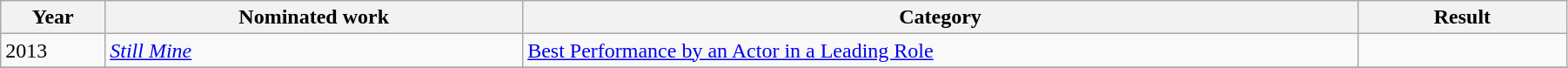<table width="95%" class="wikitable sortable">
<tr>
<th width="5%">Year</th>
<th width="20%">Nominated work</th>
<th width="40%">Category</th>
<th width="10%">Result</th>
</tr>
<tr>
<td>2013</td>
<td><em><a href='#'>Still Mine</a></em></td>
<td><a href='#'>Best Performance by an Actor in a Leading Role</a></td>
<td></td>
</tr>
<tr>
</tr>
</table>
